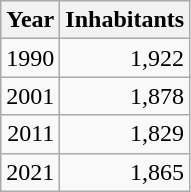<table cellspacing="0" cellpadding="0">
<tr>
<td valign="top"><br><table class="wikitable sortable zebra hintergrundfarbe5">
<tr>
<th>Year</th>
<th>Inhabitants</th>
</tr>
<tr align="right">
<td>1990</td>
<td>1,922</td>
</tr>
<tr align="right">
<td>2001</td>
<td>1,878</td>
</tr>
<tr align="right">
<td>2011</td>
<td>1,829</td>
</tr>
<tr align="right">
<td>2021</td>
<td>1,865</td>
</tr>
</table>
</td>
</tr>
</table>
